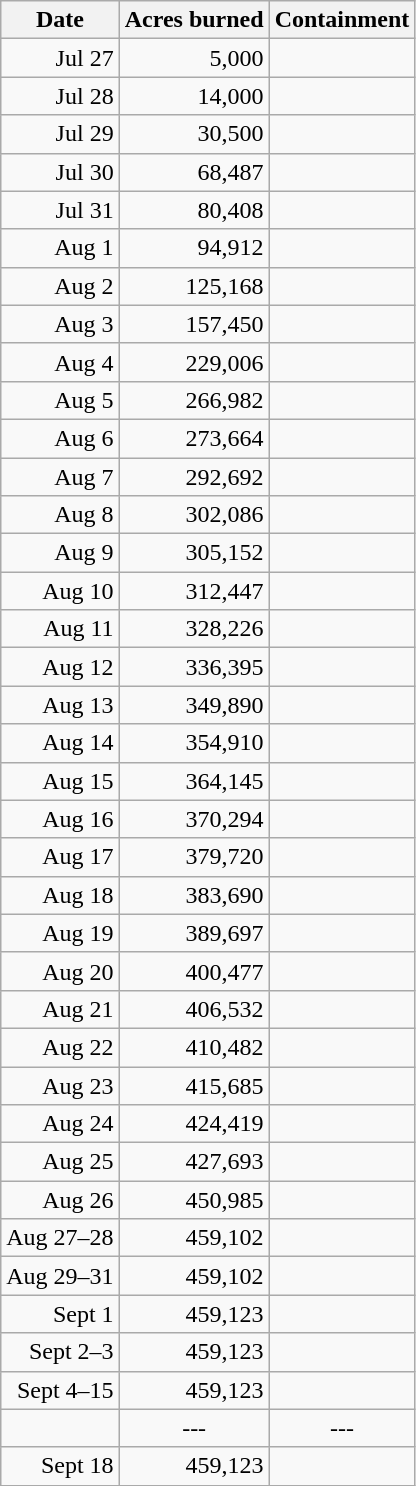<table class="wikitable" style="text-align: right;">
<tr>
<th>Date</th>
<th>Acres burned</th>
<th>Containment</th>
</tr>
<tr>
<td>Jul 27</td>
<td>5,000</td>
<td style="text-align: left;"></td>
</tr>
<tr>
<td>Jul 28</td>
<td>14,000</td>
<td style="text-align: left;"></td>
</tr>
<tr>
<td>Jul 29</td>
<td>30,500</td>
<td style="text-align: left;"></td>
</tr>
<tr>
<td>Jul 30</td>
<td>68,487</td>
<td style="text-align: left;"></td>
</tr>
<tr>
<td>Jul 31</td>
<td>80,408</td>
<td style="text-align: left;"></td>
</tr>
<tr>
<td>Aug 1</td>
<td>94,912</td>
<td style="text-align: left;"></td>
</tr>
<tr>
<td>Aug 2</td>
<td>125,168</td>
<td style="text-align: left;"></td>
</tr>
<tr>
<td>Aug 3</td>
<td>157,450</td>
<td style="text-align: left;"></td>
</tr>
<tr>
<td>Aug 4</td>
<td>229,006</td>
<td style="text-align: left;"></td>
</tr>
<tr>
<td>Aug 5</td>
<td>266,982</td>
<td style="text-align: left;"></td>
</tr>
<tr>
<td>Aug 6</td>
<td>273,664</td>
<td style="text-align: left;"></td>
</tr>
<tr>
<td>Aug 7</td>
<td>292,692</td>
<td style="text-align: left;"></td>
</tr>
<tr>
<td>Aug 8</td>
<td>302,086</td>
<td style="text-align: left;"></td>
</tr>
<tr>
<td>Aug 9</td>
<td>305,152</td>
<td style="text-align: left;"></td>
</tr>
<tr>
<td>Aug 10</td>
<td>312,447</td>
<td style="text-align: left;"></td>
</tr>
<tr>
<td>Aug 11</td>
<td>328,226</td>
<td style="text-align: left;"></td>
</tr>
<tr>
<td>Aug 12</td>
<td>336,395</td>
<td style="text-align: left;"></td>
</tr>
<tr>
<td>Aug 13</td>
<td>349,890</td>
<td style="text-align: left;"></td>
</tr>
<tr>
<td>Aug 14</td>
<td>354,910</td>
<td style="text-align: left;"></td>
</tr>
<tr>
<td>Aug 15</td>
<td>364,145</td>
<td style="text-align: left;"></td>
</tr>
<tr>
<td>Aug 16</td>
<td>370,294</td>
<td style="text-align: left;"></td>
</tr>
<tr>
<td>Aug 17</td>
<td>379,720</td>
<td style="text-align: left;"></td>
</tr>
<tr>
<td>Aug 18</td>
<td>383,690</td>
<td style="text-align: left;"></td>
</tr>
<tr>
<td>Aug 19</td>
<td>389,697</td>
<td style="text-align: left;"></td>
</tr>
<tr>
<td>Aug 20</td>
<td>400,477</td>
<td style="text-align: left;"></td>
</tr>
<tr>
<td>Aug 21</td>
<td>406,532</td>
<td style="text-align: left;"></td>
</tr>
<tr>
<td>Aug 22</td>
<td>410,482</td>
<td style="text-align: left;"></td>
</tr>
<tr>
<td>Aug 23</td>
<td>415,685</td>
<td style="text-align: left;"></td>
</tr>
<tr>
<td>Aug 24</td>
<td>424,419</td>
<td style="text-align: left;"></td>
</tr>
<tr>
<td>Aug 25</td>
<td>427,693</td>
<td style="text-align: left;"></td>
</tr>
<tr>
<td>Aug 26</td>
<td>450,985</td>
<td style="text-align: left;"></td>
</tr>
<tr>
<td>Aug 27–28</td>
<td>459,102</td>
<td style="text-align: left;"></td>
</tr>
<tr>
<td>Aug 29–31</td>
<td>459,102</td>
<td style="text-align: left;"></td>
</tr>
<tr>
<td>Sept 1</td>
<td>459,123</td>
<td style="text-align: left;"></td>
</tr>
<tr>
<td>Sept 2–3</td>
<td>459,123</td>
<td style="text-align: left;"></td>
</tr>
<tr>
<td>Sept 4–15</td>
<td>459,123</td>
<td style="text-align: left;"></td>
</tr>
<tr>
<td style="text-align: center;"></td>
<td style="text-align: center;">---</td>
<td style="text-align: center;">---</td>
</tr>
<tr>
<td>Sept 18</td>
<td>459,123</td>
<td style="text-align: left;"></td>
</tr>
</table>
